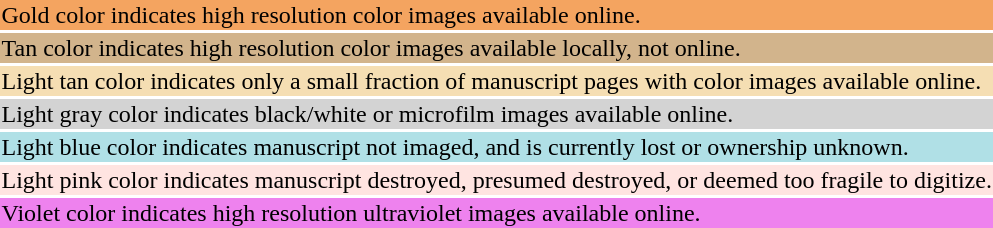<table style="background:transparent">
<tr>
<td bgcolor="sandybrown">Gold color indicates high resolution color images available online.</td>
</tr>
<tr>
<td bgcolor="tan">Tan color indicates high resolution color images available locally, not online.</td>
</tr>
<tr>
<td bgcolor="wheat">Light tan color indicates only a small fraction of manuscript pages with color images available online.</td>
</tr>
<tr>
<td bgcolor="lightgray">Light gray color indicates black/white or microfilm images available online.</td>
</tr>
<tr>
<td bgcolor="powderblue">Light blue color indicates manuscript not imaged, and is currently lost or ownership unknown.</td>
</tr>
<tr>
<td bgcolor="mistyrose">Light pink color indicates manuscript destroyed, presumed destroyed, or deemed too fragile to digitize.</td>
</tr>
<tr>
<td bgcolor="violet">Violet color indicates high resolution ultraviolet images available online.</td>
</tr>
</table>
